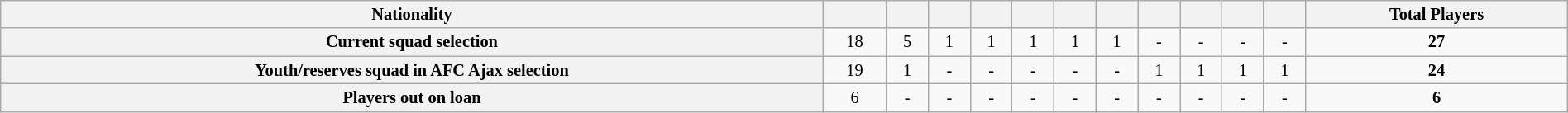<table class="wikitable" style="width:100%; font-size:85%;">
<tr valign=top>
<th align=center>Nationality</th>
<th align=center></th>
<th align=center></th>
<th align=center></th>
<th align=center></th>
<th align=center></th>
<th align=center></th>
<th align=center></th>
<th align=center></th>
<th align=center></th>
<th align=center></th>
<th align=center></th>
<th align=center>Total Players</th>
</tr>
<tr>
<th align=center>Current squad selection</th>
<td align=center>18</td>
<td align=center>5</td>
<td align=center>1</td>
<td align=center>1</td>
<td align=center>1</td>
<td align=center>1</td>
<td align=center>1</td>
<td align=center>-</td>
<td align=center>-</td>
<td align=center>-</td>
<td align=center>-</td>
<td align=center><strong>27</strong></td>
</tr>
<tr>
<th align=center>Youth/reserves squad in AFC Ajax selection</th>
<td align=center>19</td>
<td align=center>1</td>
<td align=center>-</td>
<td align=center>-</td>
<td align=center>-</td>
<td align=center>-</td>
<td align=center>-</td>
<td align=center>1</td>
<td align=center>1</td>
<td align=center>1</td>
<td align=center>1</td>
<td align=center><strong>24</strong></td>
</tr>
<tr>
<th align=center>Players out on loan</th>
<td align=center>6</td>
<td align=center>-</td>
<td align=center>-</td>
<td align=center>-</td>
<td align=center>-</td>
<td align=center>-</td>
<td align=center>-</td>
<td align=center>-</td>
<td align=center>-</td>
<td align=center>-</td>
<td align=center>-</td>
<td align=center><strong>6</strong></td>
</tr>
</table>
